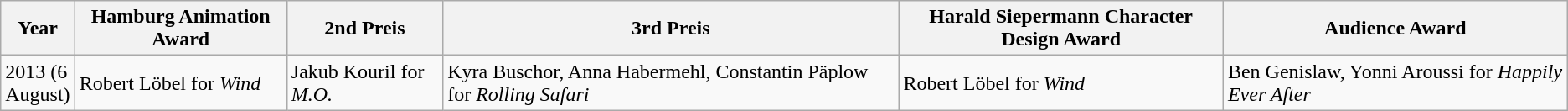<table class="wikitable">
<tr>
<th width="4%">Year</th>
<th>Hamburg Animation Award</th>
<th>2nd Preis</th>
<th>3rd Preis</th>
<th>Harald Siepermann Character Design Award</th>
<th>Audience Award</th>
</tr>
<tr>
<td>2013 (6 August)</td>
<td>Robert Löbel for <em>Wind</em></td>
<td>Jakub Kouril for <em>M.O.</em></td>
<td>Kyra Buschor, Anna Habermehl, Constantin Päplow for <em>Rolling Safari</em></td>
<td>Robert Löbel for <em>Wind</em></td>
<td>Ben Genislaw, Yonni Aroussi for <em>Happily Ever After</em></td>
</tr>
</table>
